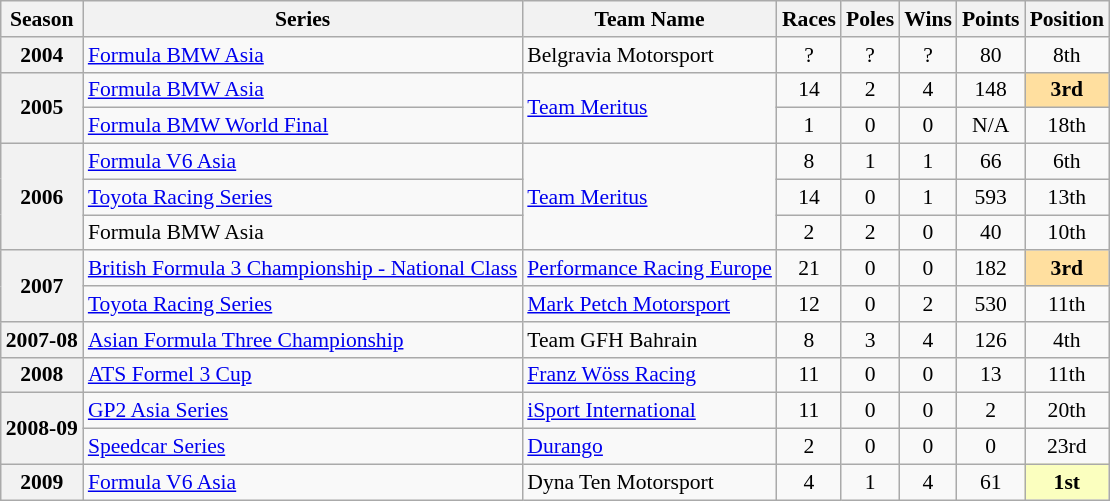<table class="wikitable" style="font-size: 90%;">
<tr>
<th>Season</th>
<th>Series</th>
<th>Team Name</th>
<th>Races</th>
<th>Poles</th>
<th>Wins</th>
<th>Points</th>
<th>Position</th>
</tr>
<tr>
<th align="center"><strong>2004</strong></th>
<td><a href='#'>Formula BMW Asia</a></td>
<td>Belgravia Motorsport</td>
<td align="center">?</td>
<td align="center">?</td>
<td align="center">?</td>
<td align="center">80</td>
<td align="center">8th</td>
</tr>
<tr>
<th rowspan="2" align="center"><strong>2005</strong></th>
<td><a href='#'>Formula BMW Asia</a></td>
<td rowspan="2"><a href='#'>Team Meritus</a></td>
<td align="center">14</td>
<td align="center">2</td>
<td align="center">4</td>
<td align="center">148</td>
<td align="center" style="background:#FFDF9F;"><strong>3rd</strong></td>
</tr>
<tr>
<td><a href='#'>Formula BMW World Final</a></td>
<td align="center">1</td>
<td align="center">0</td>
<td align="center">0</td>
<td align="center">N/A</td>
<td align="center">18th</td>
</tr>
<tr>
<th rowspan="3" align="center"><strong>2006</strong></th>
<td><a href='#'>Formula V6 Asia</a></td>
<td rowspan="3"><a href='#'>Team Meritus</a></td>
<td align="center">8</td>
<td align="center">1</td>
<td align="center">1</td>
<td align="center">66</td>
<td align="center">6th</td>
</tr>
<tr>
<td><a href='#'>Toyota Racing Series</a></td>
<td align="center">14</td>
<td align="center">0</td>
<td align="center">1</td>
<td align="center">593</td>
<td align="center">13th</td>
</tr>
<tr>
<td>Formula BMW Asia</td>
<td align="center">2</td>
<td align="center">2</td>
<td align="center">0</td>
<td align="center">40</td>
<td align="center">10th</td>
</tr>
<tr>
<th rowspan="2" align="center"><strong>2007</strong></th>
<td><a href='#'>British Formula 3 Championship - National Class</a></td>
<td><a href='#'>Performance Racing Europe</a></td>
<td align="center">21</td>
<td align="center">0</td>
<td align="center">0</td>
<td align="center">182</td>
<td align="center" style="background:#FFDF9F;"><strong>3rd</strong></td>
</tr>
<tr>
<td><a href='#'>Toyota Racing Series</a></td>
<td><a href='#'>Mark Petch Motorsport</a></td>
<td align="center">12</td>
<td align="center">0</td>
<td align="center">2</td>
<td align="center">530</td>
<td align="center">11th</td>
</tr>
<tr>
<th align="center"><strong>2007-08</strong></th>
<td><a href='#'>Asian Formula Three Championship</a></td>
<td>Team GFH Bahrain</td>
<td align="center">8</td>
<td align="center">3</td>
<td align="center">4</td>
<td align="center">126</td>
<td align="center">4th</td>
</tr>
<tr>
<th align="center"><strong>2008</strong></th>
<td><a href='#'>ATS Formel 3 Cup</a></td>
<td><a href='#'>Franz Wöss Racing</a></td>
<td align="center">11</td>
<td align="center">0</td>
<td align="center">0</td>
<td align="center">13</td>
<td align="center">11th</td>
</tr>
<tr>
<th rowspan="2" align="center"><strong>2008-09</strong></th>
<td><a href='#'>GP2 Asia Series</a></td>
<td><a href='#'>iSport International</a></td>
<td align="center">11</td>
<td align="center">0</td>
<td align="center">0</td>
<td align="center">2</td>
<td align="center">20th</td>
</tr>
<tr>
<td><a href='#'>Speedcar Series</a></td>
<td><a href='#'>Durango</a></td>
<td align="center">2</td>
<td align="center">0</td>
<td align="center">0</td>
<td align="center">0</td>
<td align="center">23rd</td>
</tr>
<tr>
<th align="center"><strong>2009</strong></th>
<td><a href='#'>Formula V6 Asia</a></td>
<td>Dyna Ten Motorsport</td>
<td align="center">4</td>
<td align="center">1</td>
<td align="center">4</td>
<td align="center">61</td>
<td align="center" style="background:#FBFFBF;"><strong>1st</strong></td>
</tr>
</table>
